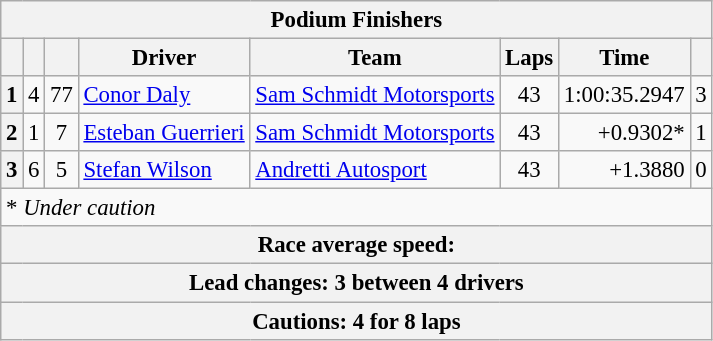<table class="wikitable" style="font-size:95%;">
<tr>
<th colspan=9>Podium Finishers</th>
</tr>
<tr>
<th></th>
<th></th>
<th></th>
<th>Driver</th>
<th>Team</th>
<th>Laps</th>
<th>Time</th>
<th></th>
</tr>
<tr>
<th>1</th>
<td align=center>4</td>
<td align=center>77</td>
<td> <a href='#'>Conor Daly</a></td>
<td><a href='#'>Sam Schmidt Motorsports</a></td>
<td align=center>43</td>
<td align=right>1:00:35.2947</td>
<td align=center>3</td>
</tr>
<tr>
<th>2</th>
<td align=center>1</td>
<td align=center>7</td>
<td> <a href='#'>Esteban Guerrieri</a></td>
<td><a href='#'>Sam Schmidt Motorsports</a></td>
<td align=center>43</td>
<td align=right>+0.9302*</td>
<td align=center>1</td>
</tr>
<tr>
<th>3</th>
<td align=center>6</td>
<td align=center>5</td>
<td> <a href='#'>Stefan Wilson</a></td>
<td><a href='#'>Andretti Autosport</a></td>
<td align=center>43</td>
<td align=right>+1.3880</td>
<td align=center>0</td>
</tr>
<tr>
<td colspan=9>* <em>Under caution</em></td>
</tr>
<tr>
<th colspan=9>Race average speed: </th>
</tr>
<tr>
<th colspan=9>Lead changes: 3 between 4 drivers</th>
</tr>
<tr>
<th colspan=9>Cautions: 4 for 8 laps</th>
</tr>
</table>
